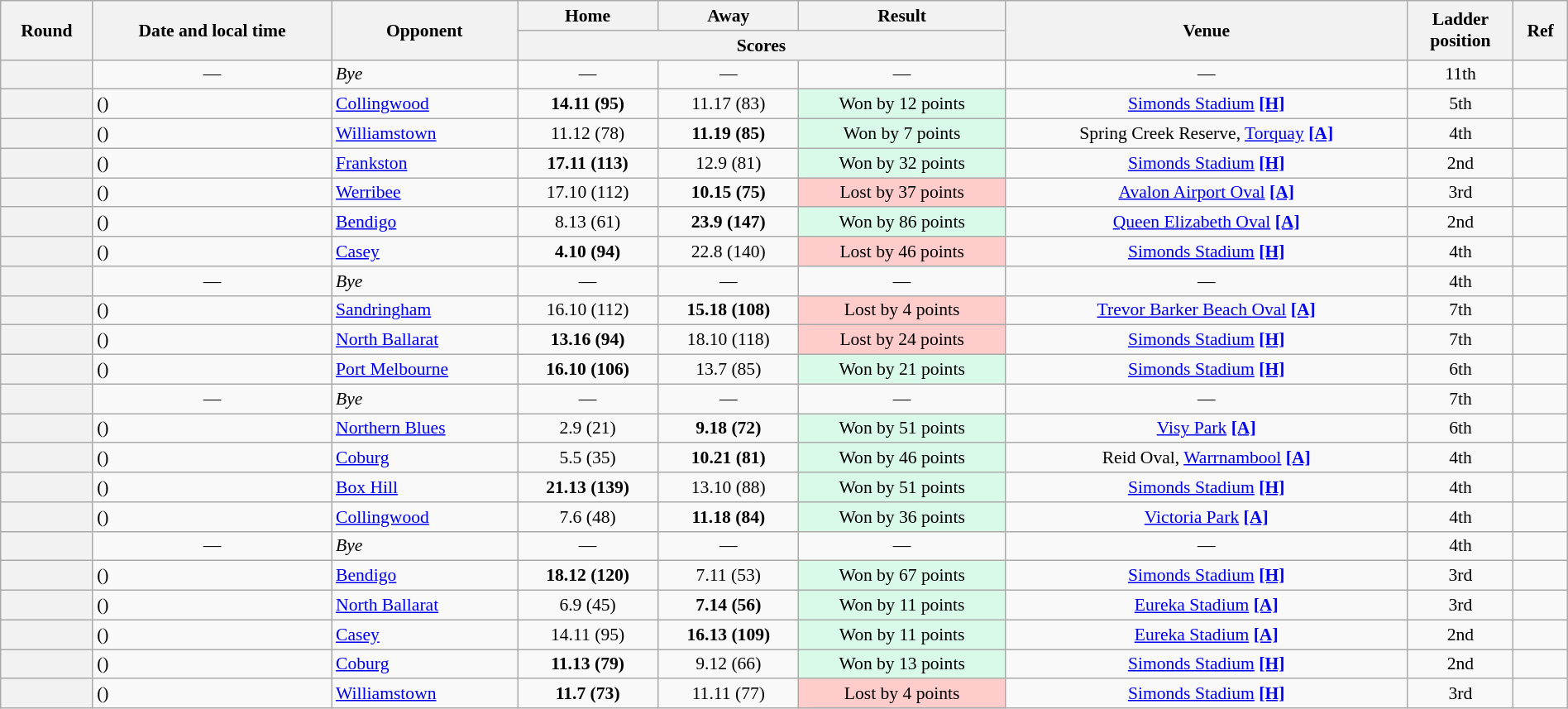<table class="wikitable plainrowheaders sortable" style="font-size:90%; width:100%; text-align:center;">
<tr>
<th scope="col" rowspan="2">Round</th>
<th scope="col" rowspan="2">Date and local time</th>
<th scope="col" rowspan="2">Opponent</th>
<th scope="col">Home</th>
<th scope="col">Away</th>
<th scope="col">Result</th>
<th scope="col" rowspan="2">Venue</th>
<th scope="col" rowspan="2">Ladder<br>position</th>
<th scope="col" class="unsortable" rowspan=2>Ref</th>
</tr>
<tr>
<th scope="col" colspan="3">Scores</th>
</tr>
<tr>
<th scope="row"></th>
<td>—</td>
<td align=left><em>Bye</em></td>
<td>—</td>
<td>—</td>
<td>—</td>
<td>—</td>
<td>11th</td>
<td></td>
</tr>
<tr>
<th scope="row"></th>
<td align=left> ()</td>
<td align=left><a href='#'>Collingwood</a></td>
<td><strong>14.11 (95)</strong></td>
<td>11.17 (83)</td>
<td style="background:#d9f9e9;">Won by 12 points</td>
<td><a href='#'>Simonds Stadium</a> <span></span><a href='#'><strong>[H]</strong></a></td>
<td>5th</td>
<td></td>
</tr>
<tr>
<th scope="row"></th>
<td align=left> ()</td>
<td align=left><a href='#'>Williamstown</a></td>
<td>11.12 (78)</td>
<td><strong>11.19 (85)</strong></td>
<td style="background:#d9f9e9;">Won by 7 points</td>
<td>Spring Creek Reserve, <a href='#'>Torquay</a> <span></span><a href='#'><strong>[A]</strong></a></td>
<td>4th</td>
<td></td>
</tr>
<tr>
<th scope="row"></th>
<td align=left> ()</td>
<td align=left><a href='#'>Frankston</a></td>
<td><strong>17.11 (113)</strong></td>
<td>12.9 (81)</td>
<td style="background:#d9f9e9;">Won by 32 points</td>
<td><a href='#'>Simonds Stadium</a> <span></span><a href='#'><strong>[H]</strong></a></td>
<td>2nd</td>
<td></td>
</tr>
<tr>
<th scope="row"></th>
<td align=left> ()</td>
<td align=left><a href='#'>Werribee</a></td>
<td>17.10 (112)</td>
<td><strong>10.15 (75)</strong></td>
<td style="background:#fcc;">Lost by 37 points</td>
<td><a href='#'>Avalon Airport Oval</a> <span></span><a href='#'><strong>[A]</strong></a></td>
<td>3rd</td>
<td></td>
</tr>
<tr>
<th scope="row"></th>
<td align=left> ()</td>
<td align=left><a href='#'>Bendigo</a></td>
<td>8.13 (61)</td>
<td><strong>23.9 (147)</strong></td>
<td style="background:#d9f9e9;">Won by 86 points</td>
<td><a href='#'>Queen Elizabeth Oval</a> <span></span><a href='#'><strong>[A]</strong></a></td>
<td>2nd</td>
<td></td>
</tr>
<tr>
<th scope="row"></th>
<td align=left> ()</td>
<td align=left><a href='#'>Casey</a></td>
<td><strong>4.10 (94)</strong></td>
<td>22.8 (140)</td>
<td style="background:#fcc;">Lost by 46 points</td>
<td><a href='#'>Simonds Stadium</a> <span></span><a href='#'><strong>[H]</strong></a></td>
<td>4th</td>
<td></td>
</tr>
<tr>
<th scope="row"></th>
<td>—</td>
<td align=left><em>Bye</em></td>
<td>—</td>
<td>—</td>
<td>—</td>
<td>—</td>
<td>4th</td>
<td></td>
</tr>
<tr>
<th scope="row"></th>
<td align=left> ()</td>
<td align=left><a href='#'>Sandringham</a></td>
<td>16.10 (112)</td>
<td><strong>15.18 (108)</strong></td>
<td style="background:#fcc;">Lost by 4 points</td>
<td><a href='#'>Trevor Barker Beach Oval</a> <span></span><a href='#'><strong>[A]</strong></a></td>
<td>7th</td>
<td></td>
</tr>
<tr>
<th scope="row"></th>
<td align=left> ()</td>
<td align=left><a href='#'>North Ballarat</a></td>
<td><strong>13.16 (94)</strong></td>
<td>18.10 (118)</td>
<td style="background:#fcc;">Lost by 24 points</td>
<td><a href='#'>Simonds Stadium</a> <span></span><a href='#'><strong>[H]</strong></a></td>
<td>7th</td>
<td></td>
</tr>
<tr>
<th scope="row"></th>
<td align=left> ()</td>
<td align=left><a href='#'>Port Melbourne</a></td>
<td><strong>16.10 (106)</strong></td>
<td>13.7 (85)</td>
<td style="background:#d9f9e9;">Won by 21 points</td>
<td><a href='#'>Simonds Stadium</a> <span></span><a href='#'><strong>[H]</strong></a></td>
<td>6th</td>
<td></td>
</tr>
<tr>
<th scope="row"></th>
<td>—</td>
<td align=left><em>Bye</em></td>
<td>—</td>
<td>—</td>
<td>—</td>
<td>—</td>
<td>7th</td>
<td></td>
</tr>
<tr>
<th scope="row"></th>
<td align=left> ()</td>
<td align=left><a href='#'>Northern Blues</a></td>
<td>2.9 (21)</td>
<td><strong>9.18 (72)</strong></td>
<td style="background:#d9f9e9;">Won by 51 points</td>
<td><a href='#'>Visy Park</a> <span></span><a href='#'><strong>[A]</strong></a></td>
<td>6th</td>
<td></td>
</tr>
<tr>
<th scope="row"></th>
<td align=left> ()</td>
<td align=left><a href='#'>Coburg</a></td>
<td>5.5 (35)</td>
<td><strong>10.21 (81)</strong></td>
<td style="background:#d9f9e9;">Won by 46 points</td>
<td>Reid Oval, <a href='#'>Warrnambool</a> <span></span><a href='#'><strong>[A]</strong></a></td>
<td>4th</td>
<td></td>
</tr>
<tr>
<th scope="row"></th>
<td align=left> ()</td>
<td align=left><a href='#'>Box Hill</a></td>
<td><strong>21.13 (139)</strong></td>
<td>13.10 (88)</td>
<td style="background:#d9f9e9;">Won by 51 points</td>
<td><a href='#'>Simonds Stadium</a> <span></span><a href='#'><strong>[H]</strong></a></td>
<td>4th</td>
<td></td>
</tr>
<tr>
<th scope="row"></th>
<td align=left> ()</td>
<td align=left><a href='#'>Collingwood</a></td>
<td>7.6 (48)</td>
<td><strong>11.18 (84)</strong></td>
<td style="background:#d9f9e9;">Won by 36 points</td>
<td><a href='#'>Victoria Park</a> <span></span><a href='#'><strong>[A]</strong></a></td>
<td>4th</td>
<td></td>
</tr>
<tr>
<th scope="row"></th>
<td>—</td>
<td align=left><em>Bye</em></td>
<td>—</td>
<td>—</td>
<td>—</td>
<td>—</td>
<td>4th</td>
<td></td>
</tr>
<tr>
<th scope="row"></th>
<td align=left> ()</td>
<td align=left><a href='#'>Bendigo</a></td>
<td><strong>18.12 (120)</strong></td>
<td>7.11 (53)</td>
<td style="background:#d9f9e9;">Won by 67 points</td>
<td><a href='#'>Simonds Stadium</a> <span></span><a href='#'><strong>[H]</strong></a></td>
<td>3rd</td>
<td></td>
</tr>
<tr>
<th scope="row"></th>
<td align=left> ()</td>
<td align=left><a href='#'>North Ballarat</a></td>
<td>6.9 (45)</td>
<td><strong>7.14 (56)</strong></td>
<td style="background:#d9f9e9;">Won by 11 points</td>
<td><a href='#'>Eureka Stadium</a> <span></span><a href='#'><strong>[A]</strong></a></td>
<td>3rd</td>
<td></td>
</tr>
<tr>
<th scope="row"></th>
<td align=left> ()</td>
<td align=left><a href='#'>Casey</a></td>
<td>14.11 (95)</td>
<td><strong>16.13 (109)</strong></td>
<td style="background:#d9f9e9;">Won by 11 points</td>
<td><a href='#'>Eureka Stadium</a> <span></span><a href='#'><strong>[A]</strong></a></td>
<td>2nd</td>
<td></td>
</tr>
<tr>
<th scope="row"></th>
<td align=left> ()</td>
<td align=left><a href='#'>Coburg</a></td>
<td><strong>11.13 (79)</strong></td>
<td>9.12 (66)</td>
<td style="background:#d9f9e9;">Won by 13 points</td>
<td><a href='#'>Simonds Stadium</a> <span></span><a href='#'><strong>[H]</strong></a></td>
<td>2nd</td>
<td></td>
</tr>
<tr>
<th scope="row"></th>
<td align=left> ()</td>
<td align=left><a href='#'>Williamstown</a></td>
<td><strong>11.7 (73)</strong></td>
<td>11.11 (77)</td>
<td style="background:#fcc;">Lost by 4 points</td>
<td><a href='#'>Simonds Stadium</a> <span></span><a href='#'><strong>[H]</strong></a></td>
<td>3rd</td>
<td></td>
</tr>
</table>
